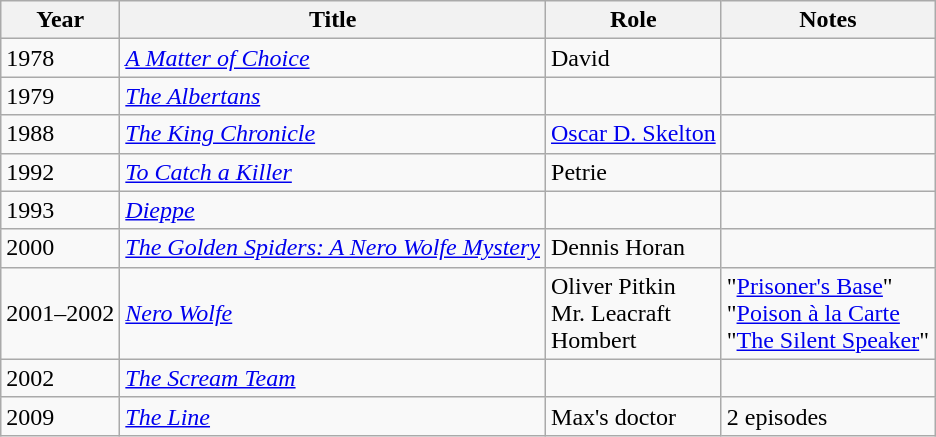<table class="wikitable sortable">
<tr>
<th>Year</th>
<th>Title</th>
<th>Role</th>
<th class="unsortable">Notes</th>
</tr>
<tr>
<td>1978</td>
<td data-sort-value="Matter of Choice, A"><em><a href='#'>A Matter of Choice</a></em></td>
<td>David</td>
<td></td>
</tr>
<tr>
<td>1979</td>
<td data-sort-value="Albertans, The"><em><a href='#'>The Albertans</a></em></td>
<td></td>
<td></td>
</tr>
<tr>
<td>1988</td>
<td data-sort-value="King Chronicle, The"><em><a href='#'>The King Chronicle</a></em></td>
<td><a href='#'>Oscar D. Skelton</a></td>
<td></td>
</tr>
<tr>
<td>1992</td>
<td><em><a href='#'>To Catch a Killer</a></em></td>
<td>Petrie</td>
<td></td>
</tr>
<tr>
<td>1993</td>
<td><em><a href='#'>Dieppe</a></em></td>
<td></td>
<td></td>
</tr>
<tr>
<td>2000</td>
<td data-sort-value="Golden Spiders: A Nero Wolfe Mystery, The"><em><a href='#'>The Golden Spiders: A Nero Wolfe Mystery</a></em></td>
<td>Dennis Horan</td>
<td></td>
</tr>
<tr>
<td>2001–2002</td>
<td><em><a href='#'>Nero Wolfe</a></em></td>
<td>Oliver Pitkin<br>Mr. Leacraft<br>Hombert</td>
<td>"<a href='#'>Prisoner's Base</a>"<br>"<a href='#'>Poison à la Carte</a><br>"<a href='#'>The Silent Speaker</a>"</td>
</tr>
<tr>
<td>2002</td>
<td data-sort-value="Scream Team, The"><em><a href='#'>The Scream Team</a></em></td>
<td></td>
<td></td>
</tr>
<tr>
<td>2009</td>
<td data-sort-value="Line, The"><em><a href='#'>The Line</a></em></td>
<td>Max's doctor</td>
<td>2 episodes</td>
</tr>
</table>
